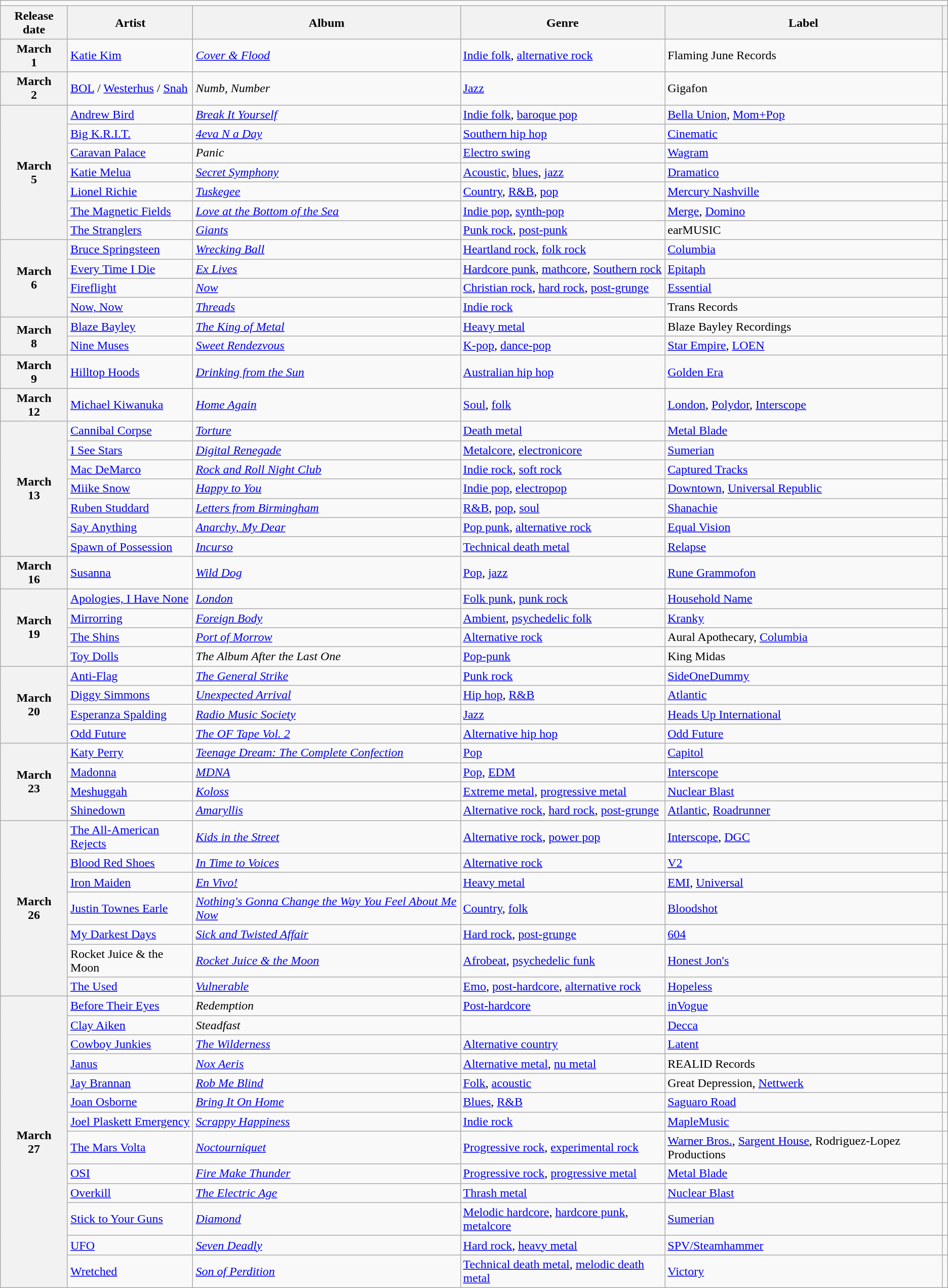<table class="wikitable plainrowheaders">
<tr>
<td colspan="6" style="text-align:center;"></td>
</tr>
<tr>
<th scope="col">Release date</th>
<th scope="col">Artist</th>
<th scope="col">Album</th>
<th scope="col">Genre</th>
<th scope="col">Label</th>
<th scope="col"></th>
</tr>
<tr>
<th scope="row" style="text-align:center;">March<br>1</th>
<td><a href='#'>Katie Kim</a></td>
<td><em><a href='#'>Cover & Flood</a></em></td>
<td><a href='#'>Indie folk</a>, <a href='#'>alternative rock</a></td>
<td>Flaming June Records</td>
<td></td>
</tr>
<tr>
<th scope="row" style="text-align:center;">March<br>2</th>
<td><a href='#'>BOL</a> / <a href='#'>Westerhus</a> / <a href='#'>Snah</a></td>
<td><em>Numb, Number</em></td>
<td><a href='#'>Jazz</a></td>
<td>Gigafon</td>
<td></td>
</tr>
<tr>
<th scope="row" rowspan="7" style="text-align:center;">March<br>5</th>
<td><a href='#'>Andrew Bird</a></td>
<td><em><a href='#'>Break It Yourself</a></em></td>
<td><a href='#'>Indie folk</a>, <a href='#'>baroque pop</a></td>
<td><a href='#'>Bella Union</a>, <a href='#'>Mom+Pop</a></td>
<td></td>
</tr>
<tr>
<td><a href='#'>Big K.R.I.T.</a></td>
<td><em><a href='#'>4eva N a Day</a></em></td>
<td><a href='#'>Southern hip hop</a></td>
<td><a href='#'>Cinematic</a></td>
<td></td>
</tr>
<tr>
<td><a href='#'>Caravan Palace</a></td>
<td><em>Panic</em></td>
<td><a href='#'>Electro swing</a></td>
<td><a href='#'>Wagram</a></td>
<td></td>
</tr>
<tr>
<td><a href='#'>Katie Melua</a></td>
<td><em><a href='#'>Secret Symphony</a></em></td>
<td><a href='#'>Acoustic</a>, <a href='#'>blues</a>, <a href='#'>jazz</a></td>
<td><a href='#'>Dramatico</a></td>
<td></td>
</tr>
<tr>
<td><a href='#'>Lionel Richie</a></td>
<td><em><a href='#'>Tuskegee</a></em></td>
<td><a href='#'>Country</a>, <a href='#'>R&B</a>, <a href='#'>pop</a></td>
<td><a href='#'>Mercury Nashville</a></td>
<td></td>
</tr>
<tr>
<td><a href='#'>The Magnetic Fields</a></td>
<td><em><a href='#'>Love at the Bottom of the Sea</a></em></td>
<td><a href='#'>Indie pop</a>, <a href='#'>synth-pop</a></td>
<td><a href='#'>Merge</a>, <a href='#'>Domino</a></td>
<td></td>
</tr>
<tr>
<td><a href='#'>The Stranglers</a></td>
<td><em><a href='#'>Giants</a></em></td>
<td><a href='#'>Punk rock</a>, <a href='#'>post-punk</a></td>
<td>earMUSIC</td>
<td></td>
</tr>
<tr>
<th scope="row" rowspan="4" style="text-align:center;">March<br>6</th>
<td><a href='#'>Bruce Springsteen</a></td>
<td><em><a href='#'>Wrecking Ball</a></em></td>
<td><a href='#'>Heartland rock</a>, <a href='#'>folk rock</a></td>
<td><a href='#'>Columbia</a></td>
<td></td>
</tr>
<tr>
<td><a href='#'>Every Time I Die</a></td>
<td><em><a href='#'>Ex Lives</a></em></td>
<td><a href='#'>Hardcore punk</a>, <a href='#'>mathcore</a>, <a href='#'>Southern rock</a></td>
<td><a href='#'>Epitaph</a></td>
<td></td>
</tr>
<tr>
<td><a href='#'>Fireflight</a></td>
<td><em><a href='#'>Now</a></em></td>
<td><a href='#'>Christian rock</a>, <a href='#'>hard rock</a>, <a href='#'>post-grunge</a></td>
<td><a href='#'>Essential</a></td>
<td></td>
</tr>
<tr>
<td><a href='#'>Now, Now</a></td>
<td><em><a href='#'>Threads</a></em></td>
<td><a href='#'>Indie rock</a></td>
<td>Trans Records</td>
<td></td>
</tr>
<tr>
<th scope="row" rowspan="2" style="text-align:center;">March<br>8</th>
<td><a href='#'>Blaze Bayley</a></td>
<td><em><a href='#'>The King of Metal</a></em></td>
<td><a href='#'>Heavy metal</a></td>
<td>Blaze Bayley Recordings</td>
<td></td>
</tr>
<tr>
<td><a href='#'>Nine Muses</a></td>
<td><em><a href='#'>Sweet Rendezvous</a></em></td>
<td><a href='#'>K-pop</a>, <a href='#'>dance-pop</a></td>
<td><a href='#'>Star Empire</a>, <a href='#'>LOEN</a></td>
<td></td>
</tr>
<tr>
<th scope="row" style="text-align:center;">March<br>9</th>
<td><a href='#'>Hilltop Hoods</a></td>
<td><em><a href='#'>Drinking from the Sun</a></em></td>
<td><a href='#'>Australian hip hop</a></td>
<td><a href='#'>Golden Era</a></td>
<td></td>
</tr>
<tr>
<th scope="row" style="text-align:center;">March<br>12</th>
<td><a href='#'>Michael Kiwanuka</a></td>
<td><em><a href='#'>Home Again</a></em></td>
<td><a href='#'>Soul</a>, <a href='#'>folk</a></td>
<td><a href='#'>London</a>, <a href='#'>Polydor</a>, <a href='#'>Interscope</a></td>
<td></td>
</tr>
<tr>
<th scope="row" rowspan="7" style="text-align:center;">March<br>13</th>
<td><a href='#'>Cannibal Corpse</a></td>
<td><em><a href='#'>Torture</a></em></td>
<td><a href='#'>Death metal</a></td>
<td><a href='#'>Metal Blade</a></td>
<td></td>
</tr>
<tr>
<td><a href='#'>I See Stars</a></td>
<td><em><a href='#'>Digital Renegade</a></em></td>
<td><a href='#'>Metalcore</a>, <a href='#'>electronicore</a></td>
<td><a href='#'>Sumerian</a></td>
<td></td>
</tr>
<tr>
<td><a href='#'>Mac DeMarco</a></td>
<td><em><a href='#'>Rock and Roll Night Club</a></em></td>
<td><a href='#'>Indie rock</a>, <a href='#'>soft rock</a></td>
<td><a href='#'>Captured Tracks</a></td>
<td></td>
</tr>
<tr>
<td><a href='#'>Miike Snow</a></td>
<td><em><a href='#'>Happy to You</a></em></td>
<td><a href='#'>Indie pop</a>, <a href='#'>electropop</a></td>
<td><a href='#'>Downtown</a>, <a href='#'>Universal Republic</a></td>
<td></td>
</tr>
<tr>
<td><a href='#'>Ruben Studdard</a></td>
<td><em><a href='#'>Letters from Birmingham</a></em></td>
<td><a href='#'>R&B</a>, <a href='#'>pop</a>, <a href='#'>soul</a></td>
<td><a href='#'>Shanachie</a></td>
<td></td>
</tr>
<tr>
<td><a href='#'>Say Anything</a></td>
<td><em><a href='#'>Anarchy, My Dear</a></em></td>
<td><a href='#'>Pop punk</a>, <a href='#'>alternative rock</a></td>
<td><a href='#'>Equal Vision</a></td>
<td></td>
</tr>
<tr>
<td><a href='#'>Spawn of Possession</a></td>
<td><em><a href='#'>Incurso</a></em></td>
<td><a href='#'>Technical death metal</a></td>
<td><a href='#'>Relapse</a></td>
<td></td>
</tr>
<tr>
<th scope="row" style="text-align:center;">March<br>16</th>
<td><a href='#'>Susanna</a></td>
<td><em><a href='#'>Wild Dog</a></em></td>
<td><a href='#'>Pop</a>, <a href='#'>jazz</a></td>
<td><a href='#'>Rune Grammofon</a></td>
<td></td>
</tr>
<tr>
<th scope="row" rowspan="4" style="text-align:center;">March<br>19</th>
<td><a href='#'>Apologies, I Have None</a></td>
<td><em><a href='#'>London</a></em></td>
<td><a href='#'>Folk punk</a>, <a href='#'>punk rock</a></td>
<td><a href='#'>Household Name</a></td>
<td></td>
</tr>
<tr>
<td><a href='#'>Mirrorring</a></td>
<td><em><a href='#'>Foreign Body</a></em></td>
<td><a href='#'>Ambient</a>, <a href='#'>psychedelic folk</a></td>
<td><a href='#'>Kranky</a></td>
<td></td>
</tr>
<tr>
<td><a href='#'>The Shins</a></td>
<td><em><a href='#'>Port of Morrow</a></em></td>
<td><a href='#'>Alternative rock</a></td>
<td>Aural Apothecary, <a href='#'>Columbia</a></td>
<td></td>
</tr>
<tr>
<td><a href='#'>Toy Dolls</a></td>
<td><em>The Album After the Last One</em></td>
<td><a href='#'>Pop-punk</a></td>
<td>King Midas</td>
<td></td>
</tr>
<tr>
<th scope="row" rowspan="4" style="text-align:center;">March<br>20</th>
<td><a href='#'>Anti-Flag</a></td>
<td><em><a href='#'>The General Strike</a></em></td>
<td><a href='#'>Punk rock</a></td>
<td><a href='#'>SideOneDummy</a></td>
<td></td>
</tr>
<tr>
<td><a href='#'>Diggy Simmons</a></td>
<td><em><a href='#'>Unexpected Arrival</a></em></td>
<td><a href='#'>Hip hop</a>, <a href='#'>R&B</a></td>
<td><a href='#'>Atlantic</a></td>
<td></td>
</tr>
<tr>
<td><a href='#'>Esperanza Spalding</a></td>
<td><em><a href='#'>Radio Music Society</a></em></td>
<td><a href='#'>Jazz</a></td>
<td><a href='#'>Heads Up International</a></td>
<td></td>
</tr>
<tr>
<td><a href='#'>Odd Future</a></td>
<td><em><a href='#'>The OF Tape Vol. 2</a></em></td>
<td><a href='#'>Alternative hip hop</a></td>
<td><a href='#'>Odd Future</a></td>
<td></td>
</tr>
<tr>
<th scope="row" rowspan="4" style="text-align:center;">March<br>23</th>
<td><a href='#'>Katy Perry</a></td>
<td><em><a href='#'>Teenage Dream: The Complete Confection</a></em></td>
<td><a href='#'>Pop</a></td>
<td><a href='#'>Capitol</a></td>
<td></td>
</tr>
<tr>
<td><a href='#'>Madonna</a></td>
<td><em><a href='#'>MDNA</a></em></td>
<td><a href='#'>Pop</a>, <a href='#'>EDM</a></td>
<td><a href='#'>Interscope</a></td>
<td></td>
</tr>
<tr>
<td><a href='#'>Meshuggah</a></td>
<td><em><a href='#'>Koloss</a></em></td>
<td><a href='#'>Extreme metal</a>, <a href='#'>progressive metal</a></td>
<td><a href='#'>Nuclear Blast</a></td>
<td></td>
</tr>
<tr>
<td><a href='#'>Shinedown</a></td>
<td><em><a href='#'>Amaryllis</a></em></td>
<td><a href='#'>Alternative rock</a>, <a href='#'>hard rock</a>, <a href='#'>post-grunge</a></td>
<td><a href='#'>Atlantic</a>, <a href='#'>Roadrunner</a></td>
<td></td>
</tr>
<tr>
<th scope="row" rowspan="7" style="text-align:center;">March<br>26</th>
<td><a href='#'>The All-American Rejects</a></td>
<td><em><a href='#'>Kids in the Street</a></em></td>
<td><a href='#'>Alternative rock</a>, <a href='#'>power pop</a></td>
<td><a href='#'>Interscope</a>, <a href='#'>DGC</a></td>
<td></td>
</tr>
<tr>
<td><a href='#'>Blood Red Shoes</a></td>
<td><em><a href='#'>In Time to Voices</a></em></td>
<td><a href='#'>Alternative rock</a></td>
<td><a href='#'>V2</a></td>
<td></td>
</tr>
<tr>
<td><a href='#'>Iron Maiden</a></td>
<td><em><a href='#'>En Vivo!</a></em></td>
<td><a href='#'>Heavy metal</a></td>
<td><a href='#'>EMI</a>, <a href='#'>Universal</a></td>
<td></td>
</tr>
<tr>
<td><a href='#'>Justin Townes Earle</a></td>
<td><em><a href='#'>Nothing's Gonna Change the Way You Feel About Me Now</a></em></td>
<td><a href='#'>Country</a>, <a href='#'>folk</a></td>
<td><a href='#'>Bloodshot</a></td>
<td></td>
</tr>
<tr>
<td><a href='#'>My Darkest Days</a></td>
<td><em><a href='#'>Sick and Twisted Affair</a></em></td>
<td><a href='#'>Hard rock</a>, <a href='#'>post-grunge</a></td>
<td><a href='#'>604</a></td>
<td></td>
</tr>
<tr>
<td>Rocket Juice & the Moon</td>
<td><em><a href='#'>Rocket Juice & the Moon</a></em></td>
<td><a href='#'>Afrobeat</a>, <a href='#'>psychedelic funk</a></td>
<td><a href='#'>Honest Jon's</a></td>
<td></td>
</tr>
<tr>
<td><a href='#'>The Used</a></td>
<td><em><a href='#'>Vulnerable</a></em></td>
<td><a href='#'>Emo</a>, <a href='#'>post-hardcore</a>, <a href='#'>alternative rock</a></td>
<td><a href='#'>Hopeless</a></td>
<td></td>
</tr>
<tr>
<th scope="row" rowspan="13" style="text-align:center;">March<br>27</th>
<td><a href='#'>Before Their Eyes</a></td>
<td><em>Redemption</em></td>
<td><a href='#'>Post-hardcore</a></td>
<td><a href='#'>inVogue</a></td>
<td></td>
</tr>
<tr>
<td><a href='#'>Clay Aiken</a></td>
<td><em>Steadfast</em></td>
<td></td>
<td><a href='#'>Decca</a></td>
<td></td>
</tr>
<tr>
<td><a href='#'>Cowboy Junkies</a></td>
<td><em><a href='#'>The Wilderness</a></em></td>
<td><a href='#'>Alternative country</a></td>
<td><a href='#'>Latent</a></td>
<td></td>
</tr>
<tr>
<td><a href='#'>Janus</a></td>
<td><em><a href='#'>Nox Aeris</a></em></td>
<td><a href='#'>Alternative metal</a>, <a href='#'>nu metal</a></td>
<td>REALID Records</td>
<td></td>
</tr>
<tr>
<td><a href='#'>Jay Brannan</a></td>
<td><em><a href='#'>Rob Me Blind</a></em></td>
<td><a href='#'>Folk</a>, <a href='#'>acoustic</a></td>
<td>Great Depression, <a href='#'>Nettwerk</a></td>
<td></td>
</tr>
<tr>
<td><a href='#'>Joan Osborne</a></td>
<td><em><a href='#'>Bring It On Home</a></em></td>
<td><a href='#'>Blues</a>, <a href='#'>R&B</a></td>
<td><a href='#'>Saguaro Road</a></td>
<td></td>
</tr>
<tr>
<td><a href='#'>Joel Plaskett Emergency</a></td>
<td><em><a href='#'>Scrappy Happiness</a></em></td>
<td><a href='#'>Indie rock</a></td>
<td><a href='#'>MapleMusic</a></td>
<td></td>
</tr>
<tr>
<td><a href='#'>The Mars Volta</a></td>
<td><em><a href='#'>Noctourniquet</a></em></td>
<td><a href='#'>Progressive rock</a>, <a href='#'>experimental rock</a></td>
<td><a href='#'>Warner Bros.</a>, <a href='#'>Sargent House</a>, Rodriguez-Lopez Productions</td>
<td></td>
</tr>
<tr>
<td><a href='#'>OSI</a></td>
<td><em><a href='#'>Fire Make Thunder</a></em></td>
<td><a href='#'>Progressive rock</a>, <a href='#'>progressive metal</a></td>
<td><a href='#'>Metal Blade</a></td>
<td></td>
</tr>
<tr>
<td><a href='#'>Overkill</a></td>
<td><em><a href='#'>The Electric Age</a></em></td>
<td><a href='#'>Thrash metal</a></td>
<td><a href='#'>Nuclear Blast</a></td>
<td></td>
</tr>
<tr>
<td><a href='#'>Stick to Your Guns</a></td>
<td><em><a href='#'>Diamond</a></em></td>
<td><a href='#'>Melodic hardcore</a>, <a href='#'>hardcore punk</a>, <a href='#'>metalcore</a></td>
<td><a href='#'>Sumerian</a></td>
<td></td>
</tr>
<tr>
<td><a href='#'>UFO</a></td>
<td><em><a href='#'>Seven Deadly</a></em></td>
<td><a href='#'>Hard rock</a>, <a href='#'>heavy metal</a></td>
<td><a href='#'>SPV/Steamhammer</a></td>
<td></td>
</tr>
<tr>
<td><a href='#'>Wretched</a></td>
<td><em><a href='#'>Son of Perdition</a></em></td>
<td><a href='#'>Technical death metal</a>, <a href='#'>melodic death metal</a></td>
<td><a href='#'>Victory</a></td>
<td></td>
</tr>
</table>
